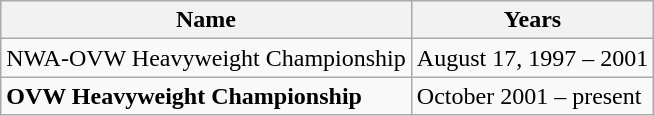<table class="wikitable">
<tr>
<th>Name</th>
<th>Years</th>
</tr>
<tr>
<td>NWA-OVW Heavyweight Championship</td>
<td>August 17, 1997 – 2001</td>
</tr>
<tr>
<td><strong>OVW Heavyweight Championship</strong></td>
<td>October 2001 – present</td>
</tr>
</table>
